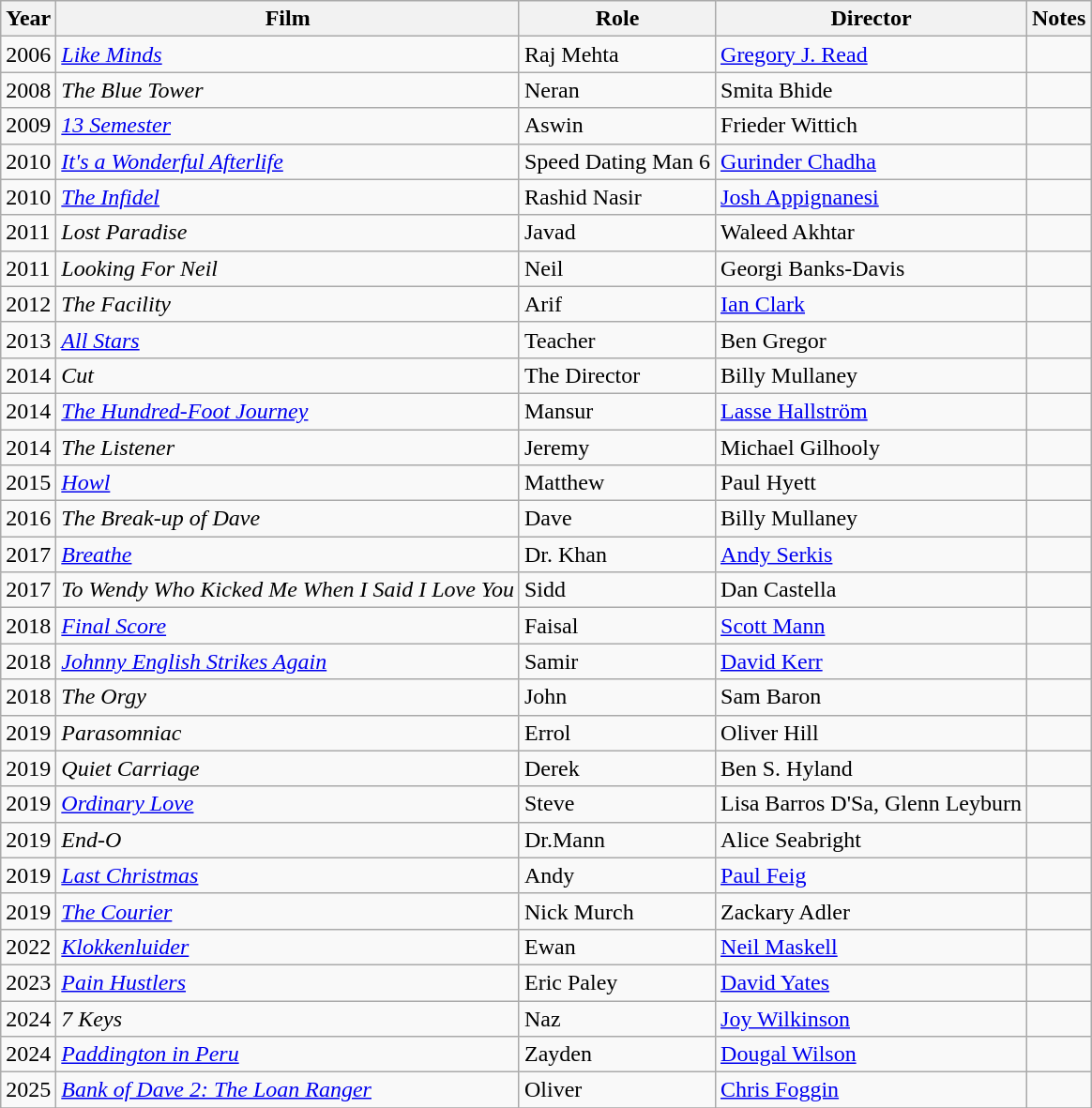<table class="wikitable sortable">
<tr>
<th>Year</th>
<th>Film</th>
<th>Role</th>
<th>Director</th>
<th>Notes</th>
</tr>
<tr>
<td>2006</td>
<td><em><a href='#'>Like Minds</a></em></td>
<td>Raj Mehta</td>
<td><a href='#'>Gregory J. Read</a></td>
<td></td>
</tr>
<tr>
<td>2008</td>
<td><em>The Blue Tower</em></td>
<td>Neran</td>
<td>Smita Bhide</td>
<td></td>
</tr>
<tr>
<td>2009</td>
<td><em><a href='#'>13 Semester</a></em></td>
<td>Aswin</td>
<td>Frieder Wittich</td>
<td></td>
</tr>
<tr>
<td>2010</td>
<td><em><a href='#'>It's a Wonderful Afterlife</a></em></td>
<td>Speed Dating Man 6</td>
<td><a href='#'>Gurinder Chadha</a></td>
<td></td>
</tr>
<tr>
<td>2010</td>
<td><em><a href='#'>The Infidel</a></em></td>
<td>Rashid Nasir</td>
<td><a href='#'>Josh Appignanesi</a></td>
<td></td>
</tr>
<tr>
<td>2011</td>
<td><em>Lost Paradise</em></td>
<td>Javad</td>
<td>Waleed Akhtar</td>
<td></td>
</tr>
<tr>
<td>2011</td>
<td><em>Looking For Neil</em></td>
<td>Neil</td>
<td>Georgi Banks-Davis</td>
<td></td>
</tr>
<tr>
<td>2012</td>
<td><em>The Facility</em></td>
<td>Arif</td>
<td><a href='#'>Ian Clark</a></td>
<td></td>
</tr>
<tr>
<td>2013</td>
<td><em><a href='#'>All Stars</a></em></td>
<td>Teacher</td>
<td>Ben Gregor</td>
<td></td>
</tr>
<tr>
<td>2014</td>
<td><em>Cut</em></td>
<td>The Director</td>
<td>Billy Mullaney</td>
<td></td>
</tr>
<tr>
<td>2014</td>
<td><em><a href='#'>The Hundred-Foot Journey</a></em></td>
<td>Mansur</td>
<td><a href='#'>Lasse Hallström</a></td>
<td></td>
</tr>
<tr>
<td>2014</td>
<td><em>The Listener</em></td>
<td>Jeremy</td>
<td>Michael Gilhooly</td>
<td></td>
</tr>
<tr>
<td>2015</td>
<td><em><a href='#'>Howl</a></em></td>
<td>Matthew</td>
<td>Paul Hyett</td>
<td></td>
</tr>
<tr>
<td>2016</td>
<td><em>The Break-up of Dave</em></td>
<td>Dave</td>
<td>Billy Mullaney</td>
<td></td>
</tr>
<tr>
<td>2017</td>
<td><em><a href='#'>Breathe</a></em></td>
<td>Dr. Khan</td>
<td><a href='#'>Andy Serkis</a></td>
<td></td>
</tr>
<tr>
<td>2017</td>
<td><em>To Wendy Who Kicked Me When I Said I Love You</em></td>
<td>Sidd</td>
<td>Dan Castella</td>
<td></td>
</tr>
<tr>
<td>2018</td>
<td><em><a href='#'>Final Score</a></em></td>
<td>Faisal</td>
<td><a href='#'>Scott Mann</a></td>
<td></td>
</tr>
<tr>
<td>2018</td>
<td><em><a href='#'>Johnny English Strikes Again</a></em></td>
<td>Samir</td>
<td><a href='#'>David Kerr</a></td>
<td></td>
</tr>
<tr>
<td>2018</td>
<td><em>The Orgy</em></td>
<td>John</td>
<td>Sam Baron</td>
<td></td>
</tr>
<tr>
<td>2019</td>
<td><em>Parasomniac</em></td>
<td>Errol</td>
<td>Oliver Hill</td>
<td></td>
</tr>
<tr>
<td>2019</td>
<td><em>Quiet Carriage</em></td>
<td>Derek</td>
<td>Ben S. Hyland</td>
<td></td>
</tr>
<tr>
<td>2019</td>
<td><em><a href='#'>Ordinary Love</a></em></td>
<td>Steve</td>
<td>Lisa Barros D'Sa, Glenn Leyburn</td>
<td></td>
</tr>
<tr>
<td>2019</td>
<td><em>End-O</em></td>
<td>Dr.Mann</td>
<td>Alice Seabright</td>
<td></td>
</tr>
<tr>
<td>2019</td>
<td><em><a href='#'>Last Christmas</a></em></td>
<td>Andy</td>
<td><a href='#'>Paul Feig</a></td>
<td></td>
</tr>
<tr>
<td>2019</td>
<td><em><a href='#'>The Courier</a></em></td>
<td>Nick Murch</td>
<td>Zackary Adler</td>
<td></td>
</tr>
<tr>
<td>2022</td>
<td><em><a href='#'>Klokkenluider</a></em></td>
<td>Ewan</td>
<td><a href='#'>Neil Maskell</a></td>
<td></td>
</tr>
<tr>
<td>2023</td>
<td><em><a href='#'>Pain Hustlers</a></em></td>
<td>Eric Paley</td>
<td><a href='#'>David Yates</a></td>
<td></td>
</tr>
<tr>
<td>2024</td>
<td><em>7 Keys</em></td>
<td>Naz</td>
<td><a href='#'>Joy Wilkinson</a></td>
<td></td>
</tr>
<tr>
<td>2024</td>
<td><em><a href='#'>Paddington in Peru</a></em></td>
<td>Zayden</td>
<td><a href='#'>Dougal Wilson</a></td>
<td></td>
</tr>
<tr>
<td>2025</td>
<td><em><a href='#'>Bank of Dave 2: The Loan Ranger</a></em></td>
<td>Oliver</td>
<td><a href='#'>Chris Foggin</a></td>
<td></td>
</tr>
<tr>
</tr>
<tr>
</tr>
</table>
